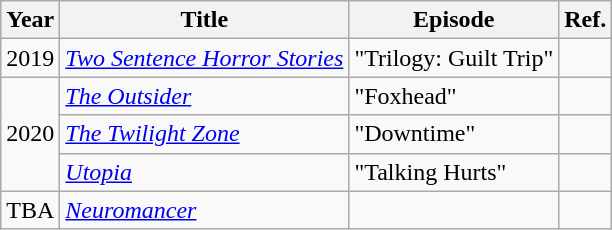<table class="wikitable">
<tr>
<th>Year</th>
<th>Title</th>
<th>Episode</th>
<th>Ref.</th>
</tr>
<tr>
<td>2019</td>
<td><em><a href='#'>Two Sentence Horror Stories</a></em></td>
<td>"Trilogy: Guilt Trip"</td>
<td></td>
</tr>
<tr>
<td rowspan=3>2020</td>
<td><em><a href='#'>The Outsider</a></em></td>
<td>"Foxhead"</td>
<td></td>
</tr>
<tr>
<td><em><a href='#'>The Twilight Zone</a></em></td>
<td>"Downtime"</td>
<td></td>
</tr>
<tr>
<td><em><a href='#'>Utopia</a></em></td>
<td>"Talking Hurts"</td>
<td></td>
</tr>
<tr>
<td>TBA</td>
<td><em><a href='#'>Neuromancer</a></em></td>
<td></td>
<td></td>
</tr>
</table>
